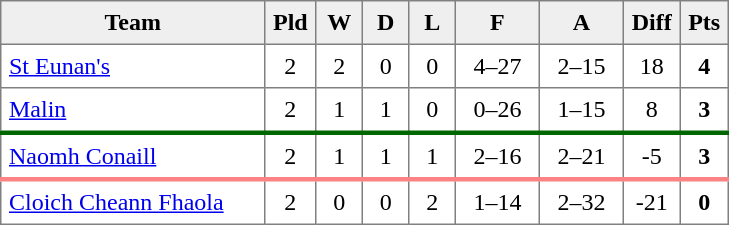<table style=border-collapse:collapse border=1 cellspacing=0 cellpadding=5>
<tr align=center bgcolor=#efefef>
<th width=165>Team</th>
<th width=20>Pld</th>
<th width=20>W</th>
<th width=20>D</th>
<th width=20>L</th>
<th width=45>F</th>
<th width=45>A</th>
<th width=20>Diff</th>
<th width=20>Pts</th>
</tr>
<tr align=center>
<td style="text-align:left;"><a href='#'>St Eunan's</a></td>
<td>2</td>
<td>2</td>
<td>0</td>
<td>0</td>
<td>4–27</td>
<td>2–15</td>
<td>18</td>
<td><strong>4</strong></td>
</tr>
<tr align=center style="border-bottom:3px solid #006600">
<td style="text-align:left;"><a href='#'>Malin</a></td>
<td>2</td>
<td>1</td>
<td>1</td>
<td>0</td>
<td>0–26</td>
<td>1–15</td>
<td>8</td>
<td><strong>3</strong></td>
</tr>
<tr align=center>
<td style="text-align:left;"><a href='#'>Naomh Conaill</a></td>
<td>2</td>
<td>1</td>
<td>1</td>
<td>1</td>
<td>2–16</td>
<td>2–21</td>
<td>-5</td>
<td><strong>3</strong></td>
</tr>
<tr align=center style="border-top:3px solid #FB8383">
<td style="text-align:left;"><a href='#'>Cloich Cheann Fhaola</a></td>
<td>2</td>
<td>0</td>
<td>0</td>
<td>2</td>
<td>1–14</td>
<td>2–32</td>
<td>-21</td>
<td><strong>0</strong></td>
</tr>
</table>
